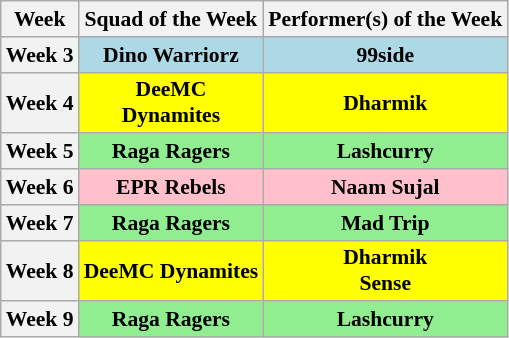<table class="wikitable" style="text-align:center; font-size:90%">
<tr>
<th>Week</th>
<th>Squad of the Week</th>
<th>Performer(s) of the Week</th>
</tr>
<tr>
<th>Week 3</th>
<td bgcolor="lightblue"><strong>Dino Warriorz</strong></td>
<td bgcolor="lightblue"><strong>99side</strong></td>
</tr>
<tr>
<th>Week 4</th>
<td bgcolor="yellow"><strong>DeeMC</strong><br><strong>Dynamites</strong></td>
<td bgcolor="yellow"><strong>Dharmik</strong></td>
</tr>
<tr>
<th>Week 5</th>
<td bgcolor="lightgreen"><strong>Raga Ragers</strong></td>
<td bgcolor="lightgreen"><strong>Lashcurry</strong></td>
</tr>
<tr>
<th>Week 6</th>
<td bgcolor="pink"><strong>EPR Rebels</strong></td>
<td bgcolor="pink"><strong>Naam Sujal</strong></td>
</tr>
<tr>
<th>Week 7</th>
<td bgcolor="lightgreen"><strong>Raga Ragers</strong></td>
<td bgcolor="lightgreen"><strong>Mad Trip</strong></td>
</tr>
<tr>
<th>Week 8</th>
<td bgcolor="yellow"><strong>DeeMC Dynamites</strong></td>
<td bgcolor="yellow"><strong>Dharmik</strong><br><strong>Sense</strong></td>
</tr>
<tr>
<th>Week 9</th>
<td bgcolor="lightgreen"><strong>Raga Ragers</strong></td>
<td bgcolor="lightgreen"><strong>Lashcurry</strong></td>
</tr>
</table>
